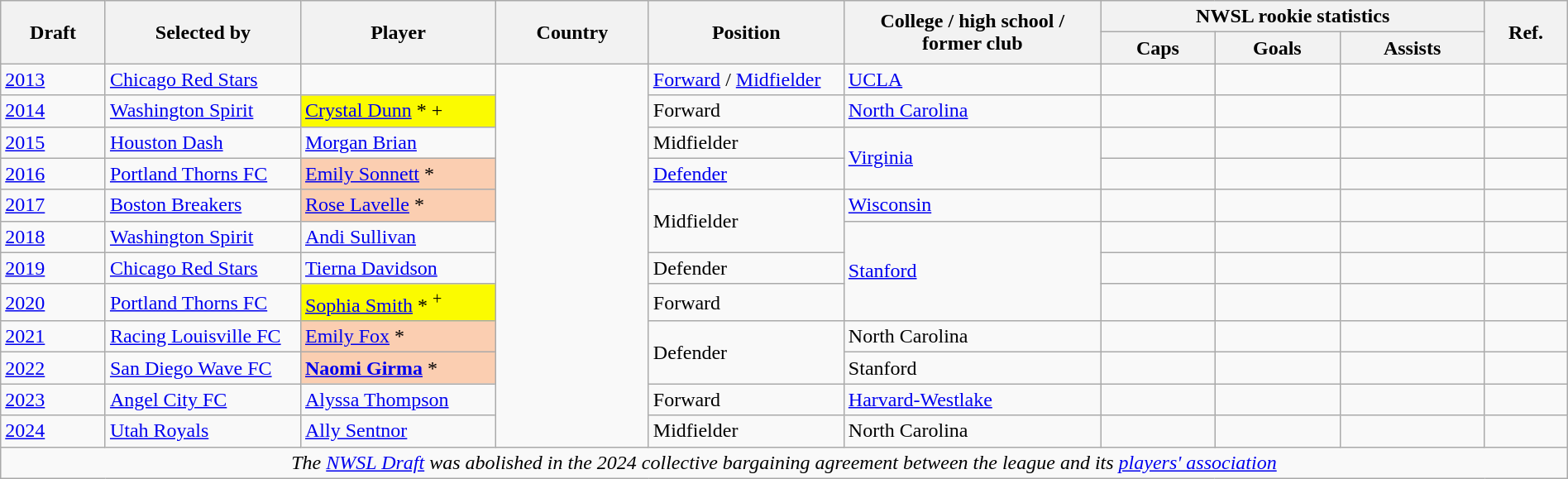<table class="wikitable sortable" style="width:100%;">
<tr>
<th rowspan=2 scope="col">Draft</th>
<th rowspan=2 scope="col" width=150>Selected by</th>
<th rowspan=2 scope="col" width=150>Player</th>
<th rowspan=2 scope="col">Country</th>
<th rowspan=2 scope="col" width=150>Position</th>
<th rowspan=2 scope="col" width=200>College / high school /<br>former club</th>
<th colspan=3>NWSL rookie statistics</th>
<th rowspan=2 scope="col" class="unsortable">Ref.</th>
</tr>
<tr>
<th scope="col">Caps</th>
<th scope="col">Goals</th>
<th scope="col">Assists</th>
</tr>
<tr>
<td><a href='#'>2013</a></td>
<td><a href='#'>Chicago Red Stars</a></td>
<td></td>
<td rowspan=12></td>
<td><a href='#'>Forward</a> / <a href='#'>Midfielder</a></td>
<td><a href='#'>UCLA</a></td>
<td align=center></td>
<td align=center></td>
<td align=center></td>
<td align=center></td>
</tr>
<tr>
<td><a href='#'>2014</a></td>
<td><a href='#'>Washington Spirit</a></td>
<td bgcolor=#FBFb00><a href='#'>Crystal Dunn</a> * +</td>
<td>Forward</td>
<td><a href='#'>North Carolina</a></td>
<td align=center></td>
<td align=center></td>
<td align=center></td>
<td align=center></td>
</tr>
<tr>
<td><a href='#'>2015</a></td>
<td><a href='#'>Houston Dash</a></td>
<td><a href='#'>Morgan Brian</a></td>
<td>Midfielder</td>
<td rowspan=2><a href='#'>Virginia</a></td>
<td align=center></td>
<td align=center></td>
<td align=center></td>
<td align=center></td>
</tr>
<tr>
<td><a href='#'>2016</a></td>
<td><a href='#'>Portland Thorns FC</a></td>
<td bgcolor= #FBCEB1><a href='#'>Emily Sonnett</a> *</td>
<td><a href='#'>Defender</a></td>
<td align=center></td>
<td align=center></td>
<td align=center></td>
<td align=center></td>
</tr>
<tr>
<td><a href='#'>2017</a></td>
<td><a href='#'>Boston Breakers</a></td>
<td bgcolor= #FBCEB1><a href='#'>Rose Lavelle</a> *</td>
<td rowspan=2>Midfielder</td>
<td><a href='#'>Wisconsin</a></td>
<td align=center></td>
<td align=center></td>
<td align=center></td>
<td align=center></td>
</tr>
<tr>
<td><a href='#'>2018</a></td>
<td><a href='#'>Washington Spirit</a></td>
<td><a href='#'>Andi Sullivan</a></td>
<td rowspan=3><a href='#'>Stanford</a></td>
<td align=center><strong></strong></td>
<td align=center></td>
<td align=center></td>
<td align=center></td>
</tr>
<tr>
<td><a href='#'>2019</a></td>
<td><a href='#'>Chicago Red Stars</a></td>
<td><a href='#'>Tierna Davidson</a></td>
<td>Defender</td>
<td align=center></td>
<td align=center></td>
<td align=center></td>
<td align=center></td>
</tr>
<tr>
<td><a href='#'>2020</a></td>
<td><a href='#'>Portland Thorns FC</a></td>
<td bgcolor=#FBFb00><a href='#'>Sophia Smith</a> * <sup>+</sup></td>
<td>Forward</td>
<td align=center></td>
<td align=center><strong></strong></td>
<td align=center></td>
<td align=center></td>
</tr>
<tr>
<td><a href='#'>2021</a></td>
<td><a href='#'>Racing Louisville FC</a></td>
<td bgcolor=#FBCEB1><a href='#'>Emily Fox</a> *</td>
<td rowspan=2>Defender</td>
<td>North Carolina</td>
<td align=center><strong></strong></td>
<td align=center></td>
<td align=center></td>
<td align=center></td>
</tr>
<tr>
<td><a href='#'>2022</a></td>
<td><a href='#'>San Diego Wave FC</a></td>
<td bgcolor=#FBCEB1><strong><a href='#'>Naomi Girma</a></strong> *</td>
<td>Stanford</td>
<td align=center></td>
<td align=center></td>
<td align=center></td>
<td align=center></td>
</tr>
<tr>
<td><a href='#'>2023</a></td>
<td><a href='#'>Angel City FC</a></td>
<td><a href='#'>Alyssa Thompson</a></td>
<td>Forward</td>
<td><a href='#'>Harvard-Westlake</a></td>
<td align=center></td>
<td align=center></td>
<td align=center></td>
<td align=center></td>
</tr>
<tr>
<td><a href='#'>2024</a></td>
<td><a href='#'>Utah Royals</a></td>
<td><a href='#'>Ally Sentnor</a></td>
<td>Midfielder</td>
<td>North Carolina</td>
<td align=center></td>
<td align=center></td>
<td align=center><strong></strong></td>
<td align=center></td>
</tr>
<tr class="sortbottom">
<td align=center colspan=10><em>The <a href='#'>NWSL Draft</a> was abolished in the 2024 collective bargaining agreement between the league and its <a href='#'>players' association</a></em></td>
</tr>
</table>
